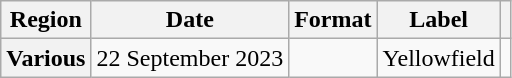<table class="wikitable plainrowheaders">
<tr>
<th scope="col">Region</th>
<th scope="col">Date</th>
<th scope="col">Format</th>
<th scope="col">Label</th>
<th scope="col"></th>
</tr>
<tr>
<th scope="row">Various</th>
<td>22 September 2023</td>
<td></td>
<td>Yellowfield</td>
<td></td>
</tr>
</table>
